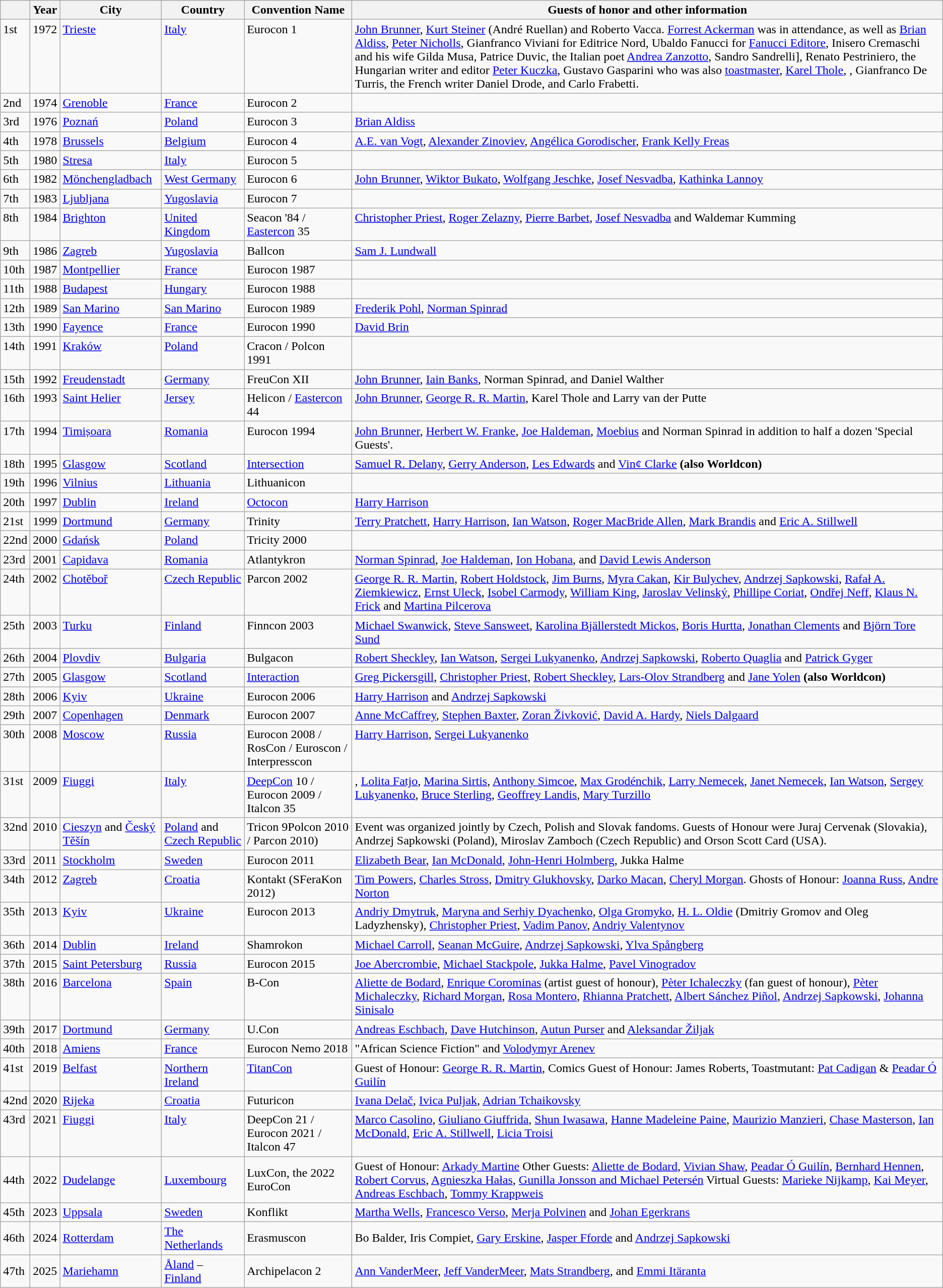<table class="wikitable sortable">
<tr style="vertical-align:bottom;">
<th></th>
<th>Year</th>
<th>City</th>
<th>Country</th>
<th>Convention Name</th>
<th>Guests of honor and other information</th>
</tr>
<tr valign="top">
<td>1st</td>
<td>1972</td>
<td><a href='#'>Trieste</a></td>
<td> <a href='#'>Italy</a></td>
<td>Eurocon 1</td>
<td><a href='#'>John Brunner</a>, <a href='#'>Kurt Steiner</a> (André Ruellan) and Roberto Vacca. <a href='#'>Forrest Ackerman</a> was in attendance, as well as <a href='#'>Brian Aldiss</a>, <a href='#'>Peter Nicholls</a>, Gianfranco Viviani for Editrice Nord, Ubaldo Fanucci for <a href='#'>Fanucci Editore</a>, Inisero Cremaschi and his wife Gilda Musa, Patrice Duvic, the Italian poet <a href='#'>Andrea Zanzotto</a>, Sandro Sandrelli], Renato Pestriniero, the Hungarian writer and editor <a href='#'>Peter Kuczka</a>, Gustavo Gasparini who was also <a href='#'>toastmaster</a>, <a href='#'>Karel Thole</a>, , Gianfranco De Turris, the French writer Daniel Drode, and Carlo Frabetti.</td>
</tr>
<tr valign="top">
<td>2nd</td>
<td>1974</td>
<td><a href='#'>Grenoble</a></td>
<td> <a href='#'>France</a></td>
<td>Eurocon 2</td>
<td></td>
</tr>
<tr valign="top">
<td>3rd</td>
<td>1976</td>
<td><a href='#'>Poznań</a></td>
<td> <a href='#'>Poland</a></td>
<td>Eurocon 3</td>
<td><a href='#'>Brian Aldiss</a></td>
</tr>
<tr valign="top">
<td>4th</td>
<td>1978</td>
<td><a href='#'>Brussels</a></td>
<td> <a href='#'>Belgium</a></td>
<td>Eurocon 4</td>
<td><a href='#'>A.E. van Vogt</a>, <a href='#'>Alexander Zinoviev</a>, <a href='#'>Angélica Gorodischer</a>, <a href='#'>Frank Kelly Freas</a></td>
</tr>
<tr valign="top">
<td>5th</td>
<td>1980</td>
<td><a href='#'>Stresa</a></td>
<td> <a href='#'>Italy</a></td>
<td>Eurocon 5</td>
<td></td>
</tr>
<tr valign="top">
<td>6th</td>
<td>1982</td>
<td><a href='#'>Mönchengladbach</a></td>
<td> <a href='#'>West Germany</a></td>
<td>Eurocon 6</td>
<td><a href='#'>John Brunner</a>, <a href='#'>Wiktor Bukato</a>, <a href='#'>Wolfgang Jeschke</a>, <a href='#'>Josef Nesvadba</a>, <a href='#'>Kathinka Lannoy</a></td>
</tr>
<tr valign="top">
<td>7th</td>
<td>1983</td>
<td><a href='#'>Ljubljana</a></td>
<td> <a href='#'>Yugoslavia</a></td>
<td>Eurocon 7</td>
<td></td>
</tr>
<tr valign="top">
<td>8th</td>
<td>1984</td>
<td><a href='#'>Brighton</a></td>
<td> <a href='#'>United Kingdom</a></td>
<td>Seacon '84 / <a href='#'>Eastercon</a> 35</td>
<td><a href='#'>Christopher Priest</a>, <a href='#'>Roger Zelazny</a>, <a href='#'>Pierre Barbet</a>, <a href='#'>Josef Nesvadba</a> and Waldemar Kumming</td>
</tr>
<tr valign="top">
<td>9th</td>
<td>1986</td>
<td><a href='#'>Zagreb</a></td>
<td> <a href='#'>Yugoslavia</a></td>
<td>Ballcon</td>
<td><a href='#'>Sam J. Lundwall</a></td>
</tr>
<tr valign="top">
<td>10th</td>
<td>1987</td>
<td><a href='#'>Montpellier</a></td>
<td> <a href='#'>France</a></td>
<td>Eurocon 1987</td>
<td></td>
</tr>
<tr valign="top">
<td>11th</td>
<td>1988</td>
<td><a href='#'>Budapest</a></td>
<td> <a href='#'>Hungary</a></td>
<td>Eurocon 1988</td>
<td></td>
</tr>
<tr valign="top">
<td>12th</td>
<td>1989</td>
<td><a href='#'>San Marino</a></td>
<td> <a href='#'>San Marino</a></td>
<td>Eurocon 1989</td>
<td><a href='#'>Frederik Pohl</a>, <a href='#'>Norman Spinrad</a></td>
</tr>
<tr valign="top">
<td>13th</td>
<td>1990</td>
<td><a href='#'>Fayence</a></td>
<td> <a href='#'>France</a></td>
<td>Eurocon 1990</td>
<td><a href='#'>David Brin</a></td>
</tr>
<tr valign="top">
<td>14th</td>
<td>1991</td>
<td><a href='#'>Kraków</a></td>
<td> <a href='#'>Poland</a></td>
<td>Cracon / Polcon 1991</td>
<td></td>
</tr>
<tr valign="top">
<td>15th</td>
<td>1992</td>
<td><a href='#'>Freudenstadt</a></td>
<td> <a href='#'>Germany</a></td>
<td>FreuCon XII</td>
<td><a href='#'>John Brunner</a>, <a href='#'>Iain Banks</a>, Norman Spinrad, and Daniel Walther</td>
</tr>
<tr valign="top">
<td>16th</td>
<td>1993</td>
<td><a href='#'>Saint Helier</a></td>
<td> <a href='#'>Jersey</a></td>
<td>Helicon / <a href='#'>Eastercon</a> 44</td>
<td><a href='#'>John Brunner</a>, <a href='#'>George R. R. Martin</a>, Karel Thole and Larry van der Putte</td>
</tr>
<tr valign="top">
<td>17th</td>
<td>1994</td>
<td><a href='#'>Timișoara</a></td>
<td> <a href='#'>Romania</a></td>
<td>Eurocon 1994</td>
<td><a href='#'>John Brunner</a>, <a href='#'>Herbert W. Franke</a>, <a href='#'>Joe Haldeman</a>, <a href='#'>Moebius</a> and Norman Spinrad in addition to half a dozen 'Special Guests'.</td>
</tr>
<tr valign="top">
<td>18th</td>
<td>1995</td>
<td><a href='#'>Glasgow</a></td>
<td> <a href='#'>Scotland</a></td>
<td><a href='#'>Intersection</a></td>
<td><a href='#'>Samuel R. Delany</a>, <a href='#'>Gerry Anderson</a>, <a href='#'>Les Edwards</a> and <a href='#'>Vin¢ Clarke</a> <strong>(also Worldcon)</strong></td>
</tr>
<tr valign="top">
<td>19th</td>
<td>1996</td>
<td><a href='#'>Vilnius</a></td>
<td> <a href='#'>Lithuania</a></td>
<td>Lithuanicon</td>
<td></td>
</tr>
<tr valign="top">
<td>20th</td>
<td>1997</td>
<td><a href='#'>Dublin</a></td>
<td> <a href='#'>Ireland</a></td>
<td><a href='#'>Octocon</a></td>
<td><a href='#'>Harry Harrison</a></td>
</tr>
<tr valign="top">
<td>21st</td>
<td>1999</td>
<td><a href='#'>Dortmund</a></td>
<td> <a href='#'>Germany</a></td>
<td>Trinity</td>
<td><a href='#'>Terry Pratchett</a>, <a href='#'>Harry Harrison</a>, <a href='#'>Ian Watson</a>, <a href='#'>Roger MacBride Allen</a>, <a href='#'>Mark Brandis</a> and <a href='#'>Eric A. Stillwell</a></td>
</tr>
<tr valign="top">
<td>22nd</td>
<td>2000</td>
<td><a href='#'>Gdańsk</a></td>
<td> <a href='#'>Poland</a></td>
<td>Tricity 2000</td>
<td></td>
</tr>
<tr valign="top">
<td>23rd</td>
<td>2001</td>
<td><a href='#'>Capidava</a></td>
<td> <a href='#'>Romania</a></td>
<td>Atlantykron</td>
<td><a href='#'>Norman Spinrad</a>, <a href='#'>Joe Haldeman</a>, <a href='#'>Ion Hobana</a>, and <a href='#'>David Lewis Anderson</a></td>
</tr>
<tr valign="top">
<td>24th</td>
<td>2002</td>
<td><a href='#'>Chotěboř</a></td>
<td> <a href='#'>Czech Republic</a></td>
<td>Parcon 2002</td>
<td><a href='#'>George R. R. Martin</a>, <a href='#'>Robert Holdstock</a>, <a href='#'>Jim Burns</a>, <a href='#'>Myra Cakan</a>, <a href='#'>Kir Bulychev</a>, <a href='#'>Andrzej Sapkowski</a>, <a href='#'>Rafał A. Ziemkiewicz</a>, <a href='#'>Ernst Uleck</a>, <a href='#'>Isobel Carmody</a>, <a href='#'>William King</a>, <a href='#'>Jaroslav Velinský</a>, <a href='#'>Phillipe Coriat</a>, <a href='#'>Ondřej Neff</a>, <a href='#'>Klaus N. Frick</a> and <a href='#'>Martina Pilcerova</a></td>
</tr>
<tr valign="top">
<td>25th</td>
<td>2003</td>
<td><a href='#'>Turku</a></td>
<td> <a href='#'>Finland</a></td>
<td>Finncon 2003</td>
<td><a href='#'>Michael Swanwick</a>, <a href='#'>Steve Sansweet</a>, <a href='#'>Karolina Bjällerstedt Mickos</a>, <a href='#'>Boris Hurtta</a>, <a href='#'>Jonathan Clements</a> and <a href='#'>Björn Tore Sund</a></td>
</tr>
<tr valign="top">
<td>26th</td>
<td>2004</td>
<td><a href='#'>Plovdiv</a></td>
<td> <a href='#'>Bulgaria</a></td>
<td>Bulgacon</td>
<td><a href='#'>Robert Sheckley</a>, <a href='#'>Ian Watson</a>, <a href='#'>Sergei Lukyanenko</a>, <a href='#'>Andrzej Sapkowski</a>, <a href='#'>Roberto Quaglia</a> and <a href='#'>Patrick Gyger</a></td>
</tr>
<tr valign="top">
<td>27th</td>
<td>2005</td>
<td><a href='#'>Glasgow</a></td>
<td> <a href='#'>Scotland</a></td>
<td><a href='#'>Interaction</a></td>
<td><a href='#'>Greg Pickersgill</a>, <a href='#'>Christopher Priest</a>, <a href='#'>Robert Sheckley</a>, <a href='#'>Lars-Olov Strandberg</a> and <a href='#'>Jane Yolen</a> <strong>(also Worldcon)</strong></td>
</tr>
<tr valign="top">
<td>28th</td>
<td>2006</td>
<td><a href='#'>Kyiv</a></td>
<td> <a href='#'>Ukraine</a></td>
<td>Eurocon 2006</td>
<td><a href='#'>Harry Harrison</a> and <a href='#'>Andrzej Sapkowski</a></td>
</tr>
<tr valign="top">
<td>29th</td>
<td>2007</td>
<td><a href='#'>Copenhagen</a></td>
<td> <a href='#'>Denmark</a></td>
<td>Eurocon 2007</td>
<td><a href='#'>Anne McCaffrey</a>, <a href='#'>Stephen Baxter</a>, <a href='#'>Zoran Živković</a>, <a href='#'>David A. Hardy</a>, <a href='#'>Niels Dalgaard</a></td>
</tr>
<tr valign="top">
<td>30th</td>
<td>2008</td>
<td><a href='#'>Moscow</a></td>
<td> <a href='#'>Russia</a></td>
<td>Eurocon 2008 / RosCon / Euroscon / Interpresscon</td>
<td><a href='#'>Harry Harrison</a>, <a href='#'>Sergei Lukyanenko</a></td>
</tr>
<tr valign="top">
<td>31st</td>
<td>2009</td>
<td><a href='#'>Fiuggi</a></td>
<td> <a href='#'>Italy</a></td>
<td><a href='#'>DeepCon</a> 10 / Eurocon 2009 / Italcon 35</td>
<td>, <a href='#'>Lolita Fatjo</a>, <a href='#'>Marina Sirtis</a>, <a href='#'>Anthony Simcoe</a>, <a href='#'>Max Grodénchik</a>, <a href='#'>Larry Nemecek</a>, <a href='#'>Janet Nemecek</a>, <a href='#'>Ian Watson</a>, <a href='#'>Sergey Lukyanenko</a>, <a href='#'>Bruce Sterling</a>, <a href='#'>Geoffrey Landis</a>, <a href='#'>Mary Turzillo</a></td>
</tr>
<tr valign="top">
<td>32nd</td>
<td>2010</td>
<td><a href='#'>Cieszyn</a> and <a href='#'>Český Těšín</a> </td>
<td> <a href='#'>Poland</a> and  <a href='#'>Czech Republic</a></td>
<td>Tricon 9Polcon 2010 / Parcon 2010)</td>
<td>Event was organized jointly by Czech, Polish and Slovak fandoms. Guests of Honour were Juraj Cervenak (Slovakia), Andrzej Sapkowski (Poland), Miroslav Zamboch (Czech Republic) and Orson Scott Card (USA).</td>
</tr>
<tr valign="top">
<td>33rd</td>
<td>2011</td>
<td><a href='#'>Stockholm</a></td>
<td> <a href='#'>Sweden</a></td>
<td>Eurocon 2011</td>
<td><a href='#'>Elizabeth Bear</a>, <a href='#'>Ian McDonald</a>, <a href='#'>John-Henri Holmberg</a>, Jukka Halme</td>
</tr>
<tr valign="top">
<td>34th</td>
<td>2012</td>
<td><a href='#'>Zagreb</a></td>
<td> <a href='#'>Croatia</a></td>
<td>Kontakt (SFeraKon 2012)</td>
<td><a href='#'>Tim Powers</a>, <a href='#'>Charles Stross</a>, <a href='#'>Dmitry Glukhovsky</a>, <a href='#'>Darko Macan</a>, <a href='#'>Cheryl Morgan</a>. Ghosts of Honour: <a href='#'>Joanna Russ</a>, <a href='#'>Andre Norton</a></td>
</tr>
<tr valign="top">
<td>35th</td>
<td>2013</td>
<td><a href='#'>Kyiv</a></td>
<td> <a href='#'>Ukraine</a></td>
<td>Eurocon 2013</td>
<td><a href='#'>Andriy Dmytruk</a>, <a href='#'>Maryna and Serhiy Dyachenko</a>, <a href='#'>Olga Gromyko</a>, <a href='#'>H. L. Oldie</a> (Dmitriy Gromov and Oleg Ladyzhensky), <a href='#'>Christopher Priest</a>, <a href='#'>Vadim Panov</a>, <a href='#'>Andriy Valentynov</a></td>
</tr>
<tr valign="top">
<td>36th</td>
<td>2014</td>
<td><a href='#'>Dublin</a></td>
<td> <a href='#'>Ireland</a></td>
<td>Shamrokon</td>
<td><a href='#'>Michael Carroll</a>, <a href='#'>Seanan McGuire</a>, <a href='#'>Andrzej Sapkowski</a>, <a href='#'>Ylva Spångberg</a></td>
</tr>
<tr valign="top">
<td>37th</td>
<td>2015</td>
<td><a href='#'>Saint Petersburg</a></td>
<td> <a href='#'>Russia</a></td>
<td>Eurocon 2015</td>
<td><a href='#'>Joe Abercrombie</a>, <a href='#'>Michael Stackpole</a>, <a href='#'>Jukka Halme</a>, <a href='#'>Pavel Vinogradov</a></td>
</tr>
<tr valign="top">
<td>38th</td>
<td>2016</td>
<td><a href='#'>Barcelona</a></td>
<td> <a href='#'>Spain</a></td>
<td>B-Con</td>
<td><a href='#'>Aliette de Bodard</a>, <a href='#'>Enrique Corominas</a> (artist guest of honour), <a href='#'>Pèter Ichaleczky</a> (fan guest of honour), <a href='#'>Pèter Michaleczky</a>, <a href='#'>Richard Morgan</a>, <a href='#'>Rosa Montero</a>, <a href='#'>Rhianna Pratchett</a>, <a href='#'>Albert Sánchez Piñol</a>, <a href='#'>Andrzej Sapkowski</a>, <a href='#'>Johanna Sinisalo</a></td>
</tr>
<tr valign="top">
<td>39th</td>
<td>2017</td>
<td><a href='#'>Dortmund</a></td>
<td> <a href='#'>Germany</a></td>
<td>U.Con</td>
<td><a href='#'>Andreas Eschbach</a>, <a href='#'>Dave Hutchinson</a>, <a href='#'>Autun Purser</a> and <a href='#'>Aleksandar Žiljak</a></td>
</tr>
<tr valign="top">
<td>40th</td>
<td>2018</td>
<td><a href='#'>Amiens</a></td>
<td> <a href='#'>France</a></td>
<td>Eurocon Nemo 2018</td>
<td>"African Science Fiction" and <a href='#'>Volodymyr Arenev</a></td>
</tr>
<tr valign="top">
<td>41st</td>
<td>2019</td>
<td><a href='#'>Belfast</a></td>
<td><a href='#'>Northern Ireland</a></td>
<td><a href='#'>TitanCon</a></td>
<td>Guest of Honour: <a href='#'>George R. R. Martin</a>, Comics Guest of Honour: James Roberts, Toastmutant: <a href='#'>Pat Cadigan</a> & <a href='#'>Peadar Ó Guilín</a></td>
</tr>
<tr valign="top">
<td>42nd</td>
<td>2020</td>
<td><a href='#'>Rijeka</a></td>
<td> <a href='#'>Croatia</a></td>
<td>Futuricon</td>
<td><a href='#'>Ivana Delač</a>, <a href='#'>Ivica Puljak</a>, <a href='#'>Adrian Tchaikovsky</a></td>
</tr>
<tr valign="top">
<td>43rd</td>
<td>2021</td>
<td><a href='#'>Fiuggi</a></td>
<td> <a href='#'>Italy</a></td>
<td>DeepCon 21 / Eurocon 2021 / Italcon 47</td>
<td><a href='#'>Marco Casolino</a>, <a href='#'>Giuliano Giuffrida</a>, <a href='#'>Shun Iwasawa</a>, <a href='#'>Hanne Madeleine Paine</a>, <a href='#'>Maurizio Manzieri</a>, <a href='#'>Chase Masterson</a>, <a href='#'>Ian McDonald</a>, <a href='#'>Eric A. Stillwell</a>, <a href='#'>Licia Troisi</a></td>
</tr>
<tr>
<td>44th</td>
<td>2022</td>
<td><a href='#'>Dudelange</a></td>
<td> <a href='#'>Luxembourg</a></td>
<td>LuxCon, the 2022 EuroCon</td>
<td>Guest of Honour: <a href='#'>Arkady Martine</a> Other Guests: <a href='#'>Aliette de Bodard</a>, <a href='#'>Vivian Shaw</a>, <a href='#'>Peadar Ó Guilín</a>, <a href='#'>Bernhard Hennen</a>, <a href='#'>Robert Corvus</a>, <a href='#'>Agnieszka Hałas</a>, <a href='#'>Gunilla Jonsson and Michael Petersén</a> Virtual Guests: <a href='#'>Marieke Nijkamp</a>, <a href='#'>Kai Meyer</a>, <a href='#'>Andreas Eschbach</a>, <a href='#'>Tommy Krappweis</a></td>
</tr>
<tr>
<td>45th</td>
<td>2023</td>
<td><a href='#'>Uppsala</a></td>
<td> <a href='#'>Sweden</a></td>
<td>Konflikt</td>
<td><a href='#'>Martha Wells</a>, <a href='#'>Francesco Verso</a>, <a href='#'>Merja Polvinen</a> and <a href='#'>Johan Egerkrans</a></td>
</tr>
<tr>
<td>46th</td>
<td>2024</td>
<td><a href='#'>Rotterdam</a></td>
<td> <a href='#'>The Netherlands</a></td>
<td>Erasmuscon</td>
<td>Bo Balder, Iris Compiet, <a href='#'>Gary Erskine</a>, <a href='#'>Jasper Fforde</a> and <a href='#'>Andrzej Sapkowski</a></td>
</tr>
<tr>
<td>47th</td>
<td>2025</td>
<td><a href='#'>Mariehamn</a></td>
<td> <a href='#'>Åland</a> – <a href='#'>Finland</a></td>
<td>Archipelacon 2</td>
<td><a href='#'>Ann VanderMeer</a>, <a href='#'>Jeff VanderMeer</a>, <a href='#'>Mats Strandberg</a>, and <a href='#'>Emmi Itäranta</a></td>
</tr>
</table>
